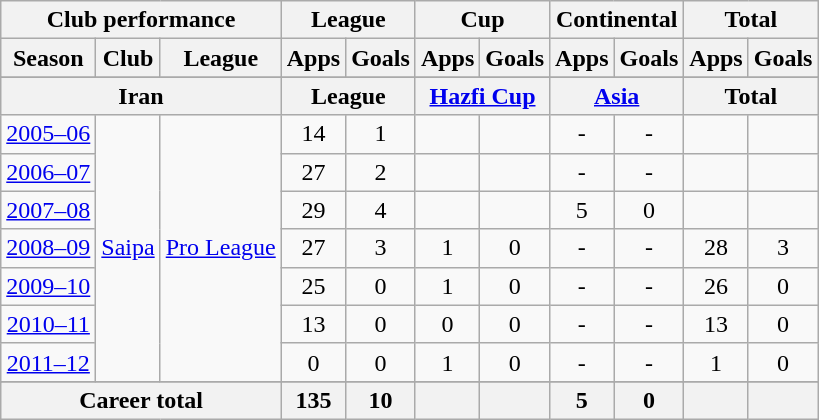<table class="wikitable" style="text-align:center">
<tr>
<th colspan=3>Club performance</th>
<th colspan=2>League</th>
<th colspan=2>Cup</th>
<th colspan=2>Continental</th>
<th colspan=2>Total</th>
</tr>
<tr>
<th>Season</th>
<th>Club</th>
<th>League</th>
<th>Apps</th>
<th>Goals</th>
<th>Apps</th>
<th>Goals</th>
<th>Apps</th>
<th>Goals</th>
<th>Apps</th>
<th>Goals</th>
</tr>
<tr>
</tr>
<tr>
<th colspan=3>Iran</th>
<th colspan=2>League</th>
<th colspan=2><a href='#'>Hazfi Cup</a></th>
<th colspan=2><a href='#'>Asia</a></th>
<th colspan=2>Total</th>
</tr>
<tr>
<td><a href='#'>2005–06</a></td>
<td rowspan="7"><a href='#'>Saipa</a></td>
<td rowspan="7"><a href='#'>Pro League</a></td>
<td>14</td>
<td>1</td>
<td></td>
<td></td>
<td>-</td>
<td>-</td>
<td></td>
<td></td>
</tr>
<tr>
<td><a href='#'>2006–07</a></td>
<td>27</td>
<td>2</td>
<td></td>
<td></td>
<td>-</td>
<td>-</td>
<td></td>
<td></td>
</tr>
<tr>
<td><a href='#'>2007–08</a></td>
<td>29</td>
<td>4</td>
<td></td>
<td></td>
<td>5</td>
<td>0</td>
<td></td>
<td></td>
</tr>
<tr>
<td><a href='#'>2008–09</a></td>
<td>27</td>
<td>3</td>
<td>1</td>
<td>0</td>
<td>-</td>
<td>-</td>
<td>28</td>
<td>3</td>
</tr>
<tr>
<td><a href='#'>2009–10</a></td>
<td>25</td>
<td>0</td>
<td>1</td>
<td>0</td>
<td>-</td>
<td>-</td>
<td>26</td>
<td>0</td>
</tr>
<tr>
<td><a href='#'>2010–11</a></td>
<td>13</td>
<td>0</td>
<td>0</td>
<td>0</td>
<td>-</td>
<td>-</td>
<td>13</td>
<td>0</td>
</tr>
<tr>
<td><a href='#'>2011–12</a></td>
<td>0</td>
<td>0</td>
<td>1</td>
<td>0</td>
<td>-</td>
<td>-</td>
<td>1</td>
<td>0</td>
</tr>
<tr>
</tr>
<tr>
<th colspan=3>Career total</th>
<th>135</th>
<th>10</th>
<th></th>
<th></th>
<th>5</th>
<th>0</th>
<th></th>
<th></th>
</tr>
</table>
